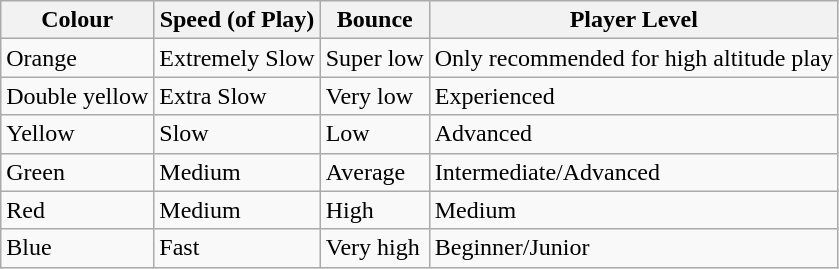<table class="wikitable">
<tr>
<th>Colour</th>
<th>Speed (of Play)</th>
<th>Bounce</th>
<th>Player Level</th>
</tr>
<tr>
<td>Orange</td>
<td>Extremely Slow</td>
<td>Super low</td>
<td>Only recommended for high altitude play</td>
</tr>
<tr>
<td>Double yellow</td>
<td>Extra Slow</td>
<td>Very low</td>
<td>Experienced</td>
</tr>
<tr>
<td>Yellow</td>
<td>Slow</td>
<td>Low</td>
<td>Advanced</td>
</tr>
<tr>
<td>Green</td>
<td>Medium</td>
<td>Average</td>
<td>Intermediate/Advanced</td>
</tr>
<tr>
<td>Red</td>
<td>Medium</td>
<td>High</td>
<td>Medium</td>
</tr>
<tr>
<td>Blue</td>
<td>Fast</td>
<td>Very high</td>
<td>Beginner/Junior</td>
</tr>
</table>
